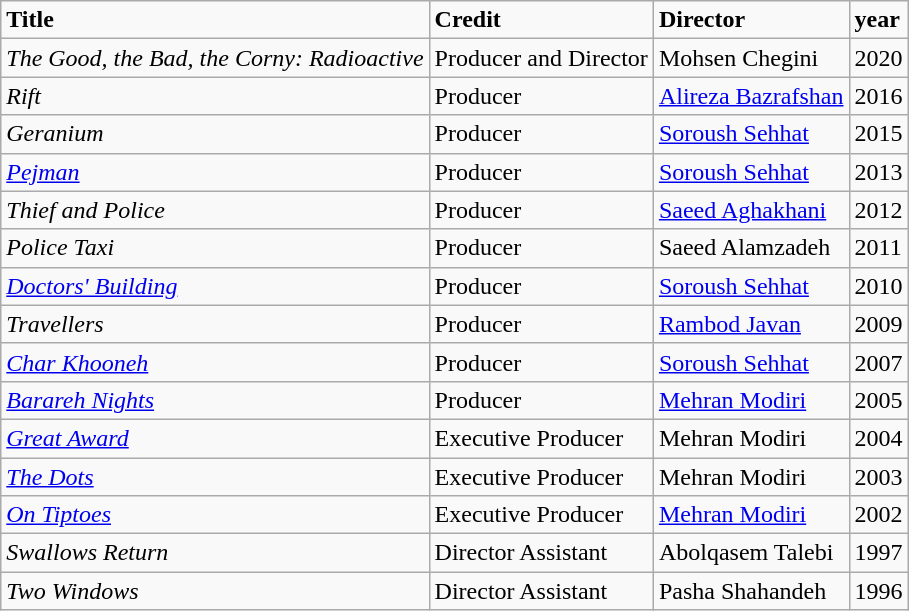<table class="wikitable">
<tr>
<td><strong>Title</strong></td>
<td><strong>Credit</strong></td>
<td><strong>Director</strong></td>
<td><strong>year</strong></td>
</tr>
<tr>
<td><em>The Good, the Bad, the Corny: Radioactive</em></td>
<td>Producer and Director</td>
<td>Mohsen Chegini</td>
<td>2020</td>
</tr>
<tr>
<td><em>Rift</em></td>
<td>Producer</td>
<td><a href='#'>Alireza Bazrafshan</a></td>
<td>2016</td>
</tr>
<tr>
<td><em>Geranium</em></td>
<td>Producer</td>
<td><a href='#'>Soroush Sehhat</a></td>
<td>2015</td>
</tr>
<tr>
<td><em><a href='#'>Pejman</a></em></td>
<td>Producer</td>
<td><a href='#'>Soroush Sehhat</a></td>
<td>2013</td>
</tr>
<tr>
<td><em>Thief and Police</em></td>
<td>Producer</td>
<td><a href='#'>Saeed Aghakhani</a></td>
<td>2012</td>
</tr>
<tr>
<td><em>Police Taxi</em></td>
<td>Producer</td>
<td>Saeed Alamzadeh</td>
<td>2011</td>
</tr>
<tr>
<td><em><a href='#'>Doctors' Building</a></em></td>
<td>Producer</td>
<td><a href='#'>Soroush Sehhat</a></td>
<td>2010</td>
</tr>
<tr>
<td><em>Travellers</em></td>
<td>Producer</td>
<td><a href='#'>Rambod Javan</a></td>
<td>2009</td>
</tr>
<tr>
<td><em><a href='#'>Char Khooneh</a></em></td>
<td>Producer</td>
<td><a href='#'>Soroush Sehhat</a></td>
<td>2007</td>
</tr>
<tr>
<td><em><a href='#'>Barareh Nights</a></em></td>
<td>Producer</td>
<td><a href='#'>Mehran Modiri</a></td>
<td>2005</td>
</tr>
<tr>
<td><em><a href='#'>Great Award</a></em></td>
<td>Executive Producer</td>
<td>Mehran Modiri</td>
<td>2004</td>
</tr>
<tr>
<td><a href='#'><em>The Dots</em></a></td>
<td>Executive Producer</td>
<td>Mehran Modiri</td>
<td>2003</td>
</tr>
<tr>
<td><em><a href='#'>On Tiptoes</a></em></td>
<td>Executive Producer</td>
<td><a href='#'>Mehran Modiri</a></td>
<td>2002</td>
</tr>
<tr>
<td><em>Swallows Return</em></td>
<td>Director Assistant</td>
<td>Abolqasem Talebi</td>
<td>1997</td>
</tr>
<tr>
<td><em>Two Windows</em></td>
<td>Director Assistant</td>
<td>Pasha Shahandeh</td>
<td>1996</td>
</tr>
</table>
